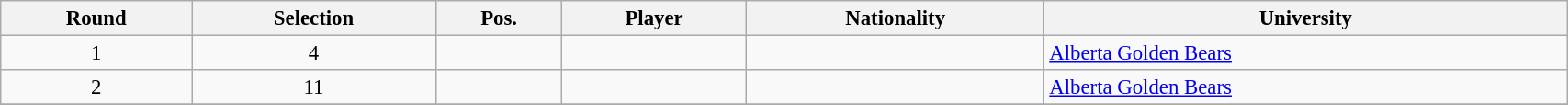<table class="wikitable sortable" style="width:90%; text-align:center; font-size:95%; text-align:left;">
<tr>
<th>Round</th>
<th>Selection</th>
<th>Pos.</th>
<th>Player</th>
<th>Nationality</th>
<th>University</th>
</tr>
<tr>
<td align=center>1</td>
<td align=center>4</td>
<td align=center></td>
<td></td>
<td></td>
<td><a href='#'>Alberta Golden Bears</a></td>
</tr>
<tr>
<td align=center>2</td>
<td align=center>11</td>
<td align=center></td>
<td></td>
<td></td>
<td><a href='#'>Alberta Golden Bears</a></td>
</tr>
<tr>
</tr>
</table>
